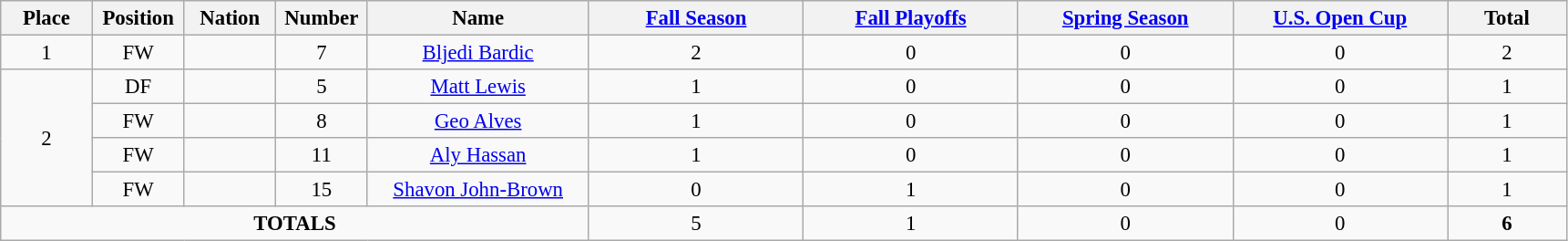<table class="wikitable" style="font-size: 95%; text-align: center;">
<tr>
<th width=60>Place</th>
<th width=60>Position</th>
<th width=60>Nation</th>
<th width=60>Number</th>
<th width=155>Name</th>
<th width=150><a href='#'>Fall Season</a></th>
<th width=150><a href='#'>Fall Playoffs</a></th>
<th width=150><a href='#'>Spring Season</a></th>
<th width=150><a href='#'>U.S. Open Cup</a></th>
<th width=80><strong>Total</strong></th>
</tr>
<tr>
<td>1</td>
<td>FW</td>
<td></td>
<td>7</td>
<td><a href='#'>Bljedi Bardic</a></td>
<td>2</td>
<td>0</td>
<td>0</td>
<td>0</td>
<td>2</td>
</tr>
<tr>
<td rowspan="4">2</td>
<td>DF</td>
<td></td>
<td>5</td>
<td><a href='#'>Matt Lewis</a></td>
<td>1</td>
<td>0</td>
<td>0</td>
<td>0</td>
<td>1</td>
</tr>
<tr>
<td>FW</td>
<td></td>
<td>8</td>
<td><a href='#'>Geo Alves</a></td>
<td>1</td>
<td>0</td>
<td>0</td>
<td>0</td>
<td>1</td>
</tr>
<tr>
<td>FW</td>
<td></td>
<td>11</td>
<td><a href='#'>Aly Hassan</a></td>
<td>1</td>
<td>0</td>
<td>0</td>
<td>0</td>
<td>1</td>
</tr>
<tr>
<td>FW</td>
<td></td>
<td>15</td>
<td><a href='#'>Shavon John-Brown</a></td>
<td>0</td>
<td>1</td>
<td>0</td>
<td>0</td>
<td>1</td>
</tr>
<tr>
<td colspan="5"><strong>TOTALS</strong></td>
<td>5</td>
<td>1</td>
<td>0</td>
<td>0</td>
<td><strong>6</strong></td>
</tr>
</table>
